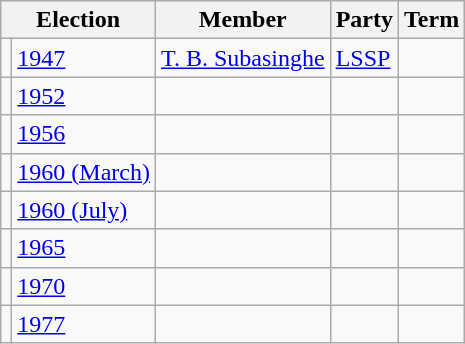<table class="wikitable">
<tr>
<th colspan="2">Election</th>
<th>Member</th>
<th>Party</th>
<th>Term</th>
</tr>
<tr>
<td style="background-color: "></td>
<td><a href='#'>1947</a></td>
<td><a href='#'>T. B. Subasinghe</a></td>
<td><a href='#'>LSSP</a></td>
<td></td>
</tr>
<tr>
<td style="background-color: "></td>
<td><a href='#'>1952</a></td>
<td></td>
<td></td>
<td></td>
</tr>
<tr>
<td style="background-color: "></td>
<td><a href='#'>1956</a></td>
<td></td>
<td></td>
<td></td>
</tr>
<tr>
<td style="background-color: "></td>
<td><a href='#'>1960 (March)</a></td>
<td></td>
<td></td>
<td></td>
</tr>
<tr>
<td style="background-color: "></td>
<td><a href='#'>1960 (July)</a></td>
<td></td>
<td></td>
<td></td>
</tr>
<tr>
<td style="background-color: "></td>
<td><a href='#'>1965</a></td>
<td></td>
<td></td>
<td></td>
</tr>
<tr>
<td style="background-color: "></td>
<td><a href='#'>1970</a></td>
<td></td>
<td></td>
<td></td>
</tr>
<tr>
<td style="background-color: "></td>
<td><a href='#'>1977</a></td>
<td></td>
<td></td>
<td></td>
</tr>
</table>
